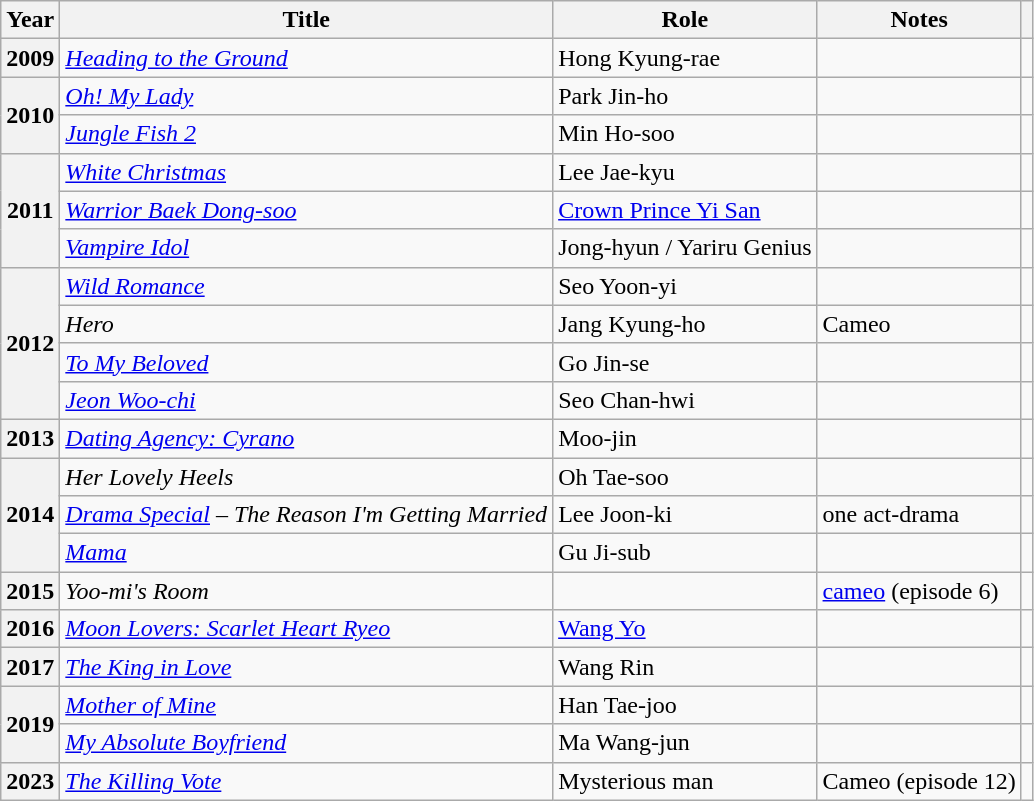<table class="wikitable sortable plainrowheaders">
<tr>
<th>Year</th>
<th>Title</th>
<th>Role</th>
<th>Notes</th>
<th class="unsortable"></th>
</tr>
<tr>
<th scope="row">2009</th>
<td><em><a href='#'>Heading to the Ground</a></em> </td>
<td>Hong Kyung-rae</td>
<td></td>
<td></td>
</tr>
<tr>
<th scope="row" rowspan="2">2010</th>
<td><em><a href='#'>Oh! My Lady</a></em></td>
<td>Park Jin-ho</td>
<td></td>
<td></td>
</tr>
<tr>
<td><em><a href='#'>Jungle Fish 2</a></em></td>
<td>Min Ho-soo</td>
<td></td>
<td></td>
</tr>
<tr>
<th scope="row" rowspan="3">2011</th>
<td><em><a href='#'>White Christmas</a></em></td>
<td>Lee Jae-kyu</td>
<td></td>
<td></td>
</tr>
<tr>
<td><em><a href='#'>Warrior Baek Dong-soo</a></em></td>
<td><a href='#'>Crown Prince Yi San</a></td>
<td></td>
<td></td>
</tr>
<tr>
<td><em><a href='#'>Vampire Idol</a></em></td>
<td>Jong-hyun / Yariru Genius</td>
<td></td>
<td></td>
</tr>
<tr>
<th scope="row" rowspan="4">2012</th>
<td><em><a href='#'>Wild Romance</a></em></td>
<td>Seo Yoon-yi</td>
<td></td>
<td></td>
</tr>
<tr>
<td><em>Hero</em></td>
<td>Jang Kyung-ho</td>
<td>Cameo</td>
<td></td>
</tr>
<tr>
<td><em><a href='#'>To My Beloved</a></em></td>
<td>Go Jin-se</td>
<td></td>
<td></td>
</tr>
<tr>
<td><em><a href='#'>Jeon Woo-chi</a></em></td>
<td>Seo Chan-hwi</td>
<td></td>
<td></td>
</tr>
<tr>
<th scope="row">2013</th>
<td><em><a href='#'>Dating Agency: Cyrano</a></em></td>
<td>Moo-jin</td>
<td></td>
<td></td>
</tr>
<tr>
<th scope="row" rowspan="3">2014</th>
<td><em>Her Lovely Heels</em></td>
<td>Oh Tae-soo</td>
<td></td>
<td></td>
</tr>
<tr>
<td><em><a href='#'>Drama Special</a> – The Reason I'm Getting Married</em></td>
<td>Lee Joon-ki</td>
<td>one act-drama</td>
<td></td>
</tr>
<tr>
<td><em><a href='#'>Mama</a></em></td>
<td>Gu Ji-sub</td>
<td></td>
<td></td>
</tr>
<tr>
<th scope="row">2015</th>
<td><em>Yoo-mi's Room</em></td>
<td></td>
<td><a href='#'>cameo</a> (episode 6)</td>
<td></td>
</tr>
<tr>
<th scope="row">2016</th>
<td><em><a href='#'>Moon Lovers: Scarlet Heart Ryeo</a></em></td>
<td><a href='#'>Wang Yo</a></td>
<td></td>
<td></td>
</tr>
<tr>
<th scope="row">2017</th>
<td><em><a href='#'>The King in Love</a></em></td>
<td>Wang Rin</td>
<td></td>
<td></td>
</tr>
<tr>
<th scope="row" rowspan="2">2019</th>
<td><em><a href='#'>Mother of Mine</a></em></td>
<td>Han Tae-joo</td>
<td></td>
<td></td>
</tr>
<tr>
<td><em><a href='#'>My Absolute Boyfriend</a></em></td>
<td>Ma Wang-jun</td>
<td></td>
<td></td>
</tr>
<tr>
<th scope="row">2023</th>
<td><em><a href='#'>The Killing Vote</a></em></td>
<td>Mysterious man</td>
<td>Cameo (episode 12)</td>
<td></td>
</tr>
</table>
